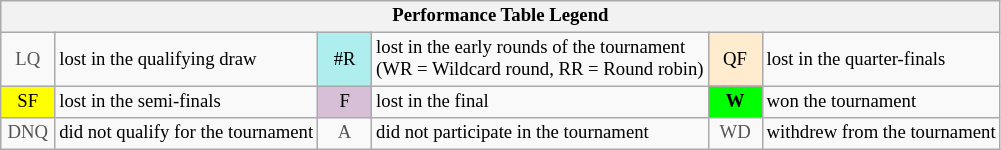<table class="wikitable" style="font-size:78%;">
<tr bgcolor="#efefef">
<th colspan="6">Performance Table Legend</th>
</tr>
<tr>
<td align="center" style="color:#555555;" width="30">LQ</td>
<td>lost in the qualifying draw</td>
<td align="center" style="background:#afeeee;">#R</td>
<td>lost in the early rounds of the tournament<br>(WR = Wildcard round, RR = Round robin)</td>
<td align="center" style="background:#ffebcd;">QF</td>
<td>lost in the quarter-finals</td>
</tr>
<tr>
<td align="center" style="background:yellow;">SF</td>
<td>lost in the semi-finals</td>
<td align="center" style="background:#D8BFD8;">F</td>
<td>lost in the final</td>
<td align="center" style="background:#00ff00;"><strong>W</strong></td>
<td>won the tournament</td>
</tr>
<tr>
<td align="center" style="color:#555555;" width="30">DNQ</td>
<td>did not qualify for the tournament</td>
<td align="center" style="color:#555555;" width="30">A</td>
<td>did not participate in the tournament</td>
<td align="center" style="color:#555555;" width="30">WD</td>
<td>withdrew from the tournament</td>
</tr>
</table>
